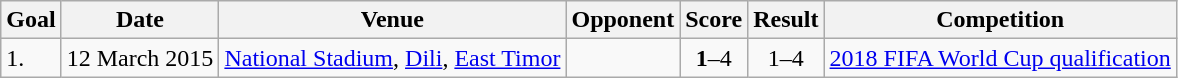<table class="wikitable plainrowheaders sortable">
<tr>
<th>Goal</th>
<th>Date</th>
<th>Venue</th>
<th>Opponent</th>
<th>Score</th>
<th>Result</th>
<th>Competition</th>
</tr>
<tr>
<td>1.</td>
<td>12 March 2015</td>
<td><a href='#'>National Stadium</a>, <a href='#'>Dili</a>, <a href='#'>East Timor</a></td>
<td></td>
<td align=center><strong>1</strong>–4</td>
<td align=center>1–4</td>
<td><a href='#'>2018 FIFA World Cup qualification</a></td>
</tr>
</table>
